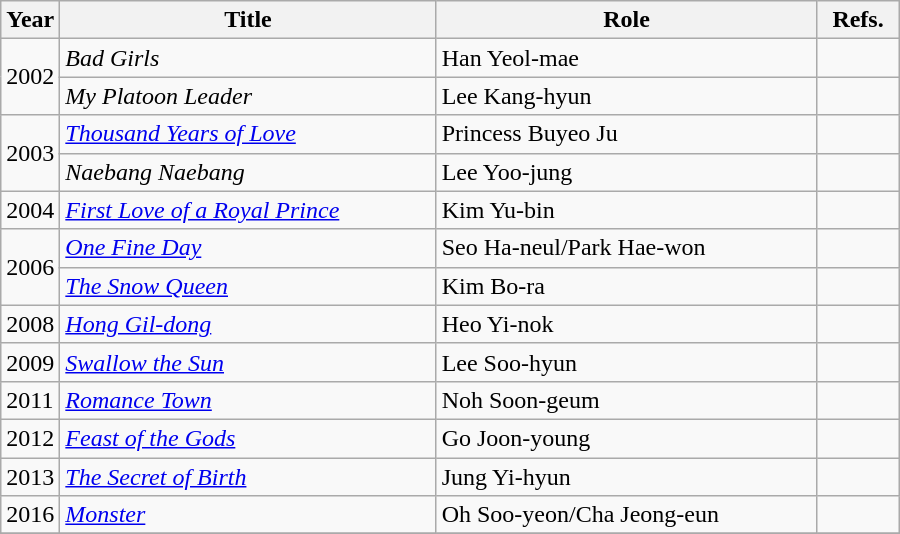<table class="wikitable" style="width:600px">
<tr>
<th width=10>Year</th>
<th>Title</th>
<th>Role</th>
<th>Refs.</th>
</tr>
<tr>
<td rowspan=2>2002</td>
<td><em>Bad Girls</em></td>
<td>Han Yeol-mae</td>
<td></td>
</tr>
<tr>
<td><em>My Platoon Leader</em></td>
<td>Lee Kang-hyun</td>
<td></td>
</tr>
<tr>
<td rowspan=2>2003</td>
<td><em><a href='#'>Thousand Years of Love</a></em></td>
<td>Princess Buyeo Ju</td>
<td></td>
</tr>
<tr>
<td><em>Naebang Naebang</em></td>
<td>Lee Yoo-jung</td>
<td></td>
</tr>
<tr>
<td>2004</td>
<td><em><a href='#'>First Love of a Royal Prince</a></em></td>
<td>Kim Yu-bin</td>
<td></td>
</tr>
<tr>
<td rowspan=2>2006</td>
<td><em><a href='#'>One Fine Day</a></em></td>
<td>Seo Ha-neul/Park Hae-won</td>
<td></td>
</tr>
<tr>
<td><em><a href='#'>The Snow Queen</a></em></td>
<td>Kim Bo-ra</td>
<td></td>
</tr>
<tr>
<td>2008</td>
<td><em><a href='#'>Hong Gil-dong</a></em></td>
<td>Heo Yi-nok</td>
<td></td>
</tr>
<tr>
<td>2009</td>
<td><em><a href='#'>Swallow the Sun</a></em></td>
<td>Lee Soo-hyun</td>
<td></td>
</tr>
<tr>
<td>2011</td>
<td><em><a href='#'>Romance Town</a></em></td>
<td>Noh Soon-geum</td>
<td></td>
</tr>
<tr>
<td>2012</td>
<td><em><a href='#'>Feast of the Gods</a></em></td>
<td>Go Joon-young</td>
<td></td>
</tr>
<tr>
<td>2013</td>
<td><em><a href='#'>The Secret of Birth</a></em></td>
<td>Jung Yi-hyun</td>
<td></td>
</tr>
<tr>
<td>2016</td>
<td><em><a href='#'>Monster</a></em></td>
<td>Oh Soo-yeon/Cha Jeong-eun</td>
<td></td>
</tr>
<tr>
</tr>
</table>
